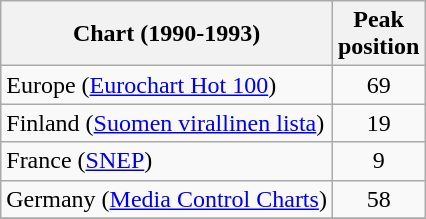<table class="wikitable">
<tr>
<th align="left">Chart (1990-1993)</th>
<th align="center">Peak<br>position</th>
</tr>
<tr>
<td align="left">Europe (<a href='#'>Eurochart Hot 100</a>)</td>
<td align="center">69</td>
</tr>
<tr>
<td align="left">Finland (<a href='#'>Suomen virallinen lista</a>)</td>
<td align="center">19</td>
</tr>
<tr>
<td align="left">France (<a href='#'>SNEP</a>)</td>
<td align="center">9</td>
</tr>
<tr>
<td align="left">Germany (<a href='#'>Media Control Charts</a>)</td>
<td align="center">58</td>
</tr>
<tr>
</tr>
</table>
